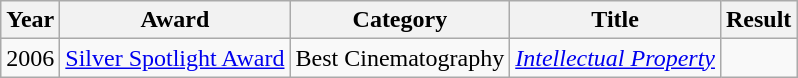<table class="wikitable">
<tr>
<th>Year</th>
<th>Award</th>
<th>Category</th>
<th>Title</th>
<th>Result</th>
</tr>
<tr>
<td>2006</td>
<td><a href='#'>Silver Spotlight Award</a></td>
<td>Best Cinematography</td>
<td><em><a href='#'>Intellectual Property</a></em></td>
<td></td>
</tr>
</table>
